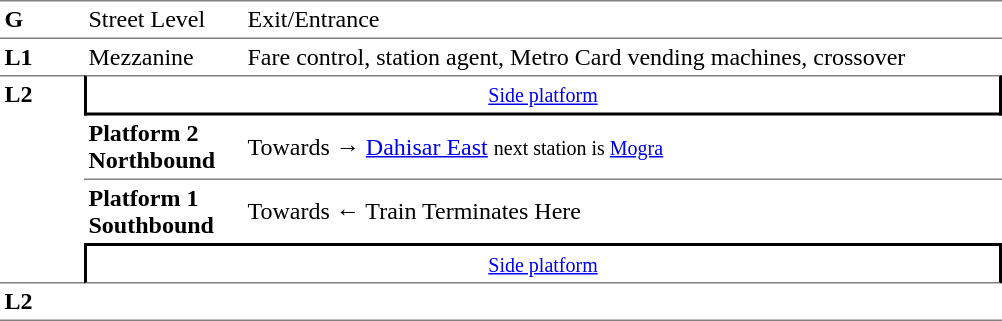<table cellspacing="0" cellpadding="3" border="0">
<tr>
<td style="border-bottom:solid 1px gray;border-top:solid 1px gray;" width="50" valign="top"><strong>G</strong></td>
<td style="border-top:solid 1px gray;border-bottom:solid 1px gray;" width="100" valign="top">Street Level</td>
<td style="border-top:solid 1px gray;border-bottom:solid 1px gray;" width="500" valign="top">Exit/Entrance</td>
</tr>
<tr>
<td valign="top"><strong>L1</strong></td>
<td valign="top">Mezzanine</td>
<td valign="top">Fare control, station agent, Metro Card vending machines, crossover</td>
</tr>
<tr>
<td rowspan="4" style="border-top:solid 1px gray;border-bottom:solid 1px gray;" width="50" valign="top"><strong>L2</strong></td>
<td colspan="2" style="border-top:solid 1px gray;border-right:solid 2px black;border-left:solid 2px black;border-bottom:solid 2px black;text-align:center;"><small><a href='#'>Side platform</a></small></td>
</tr>
<tr>
<td style="border-bottom:solid 1px gray;" width="100"><span><strong>Platform 2</strong><br><strong>Northbound</strong></span></td>
<td style="border-bottom:solid 1px gray;" width="500">Towards → <a href='#'>Dahisar East</a> <small>next station is <a href='#'>Mogra</a></small></td>
</tr>
<tr>
<td><span><strong>Platform 1</strong><br><strong>Southbound</strong></span></td>
<td>Towards ← Train Terminates Here</td>
</tr>
<tr>
<td colspan="2" style="border-top:solid 2px black;border-right:solid 2px black;border-left:solid 2px black;border-bottom:solid 1px gray;" align="center"><small><a href='#'>Side platform</a></small></td>
</tr>
<tr>
<td rowspan="2" style="border-bottom:solid 1px gray;" width="50" valign="top"><strong>L2</strong></td>
<td style="border-bottom:solid 1px gray;" width="100"></td>
<td style="border-bottom:solid 1px gray;" width="500"></td>
</tr>
<tr>
</tr>
</table>
